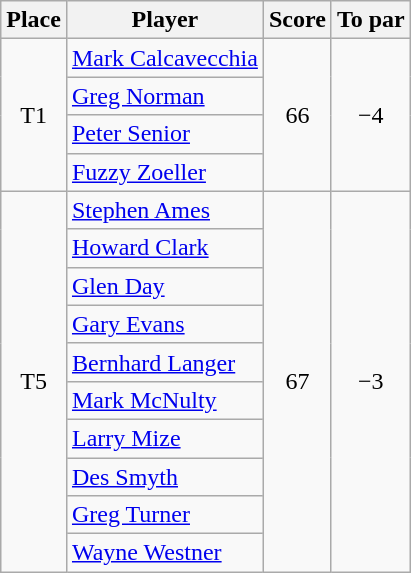<table class="wikitable">
<tr>
<th>Place</th>
<th>Player</th>
<th>Score</th>
<th>To par</th>
</tr>
<tr>
<td rowspan="4" align=center>T1</td>
<td> <a href='#'>Mark Calcavecchia</a></td>
<td rowspan="4" align=center>66</td>
<td rowspan="4" align=center>−4</td>
</tr>
<tr>
<td> <a href='#'>Greg Norman</a></td>
</tr>
<tr>
<td> <a href='#'>Peter Senior</a></td>
</tr>
<tr>
<td> <a href='#'>Fuzzy Zoeller</a></td>
</tr>
<tr>
<td rowspan="10" align=center>T5</td>
<td> <a href='#'>Stephen Ames</a></td>
<td rowspan="10" align=center>67</td>
<td rowspan="10" align=center>−3</td>
</tr>
<tr>
<td> <a href='#'>Howard Clark</a></td>
</tr>
<tr>
<td> <a href='#'>Glen Day</a></td>
</tr>
<tr>
<td> <a href='#'>Gary Evans</a></td>
</tr>
<tr>
<td> <a href='#'>Bernhard Langer</a></td>
</tr>
<tr>
<td> <a href='#'>Mark McNulty</a></td>
</tr>
<tr>
<td> <a href='#'>Larry Mize</a></td>
</tr>
<tr>
<td> <a href='#'>Des Smyth</a></td>
</tr>
<tr>
<td> <a href='#'>Greg Turner</a></td>
</tr>
<tr>
<td> <a href='#'>Wayne Westner</a></td>
</tr>
</table>
